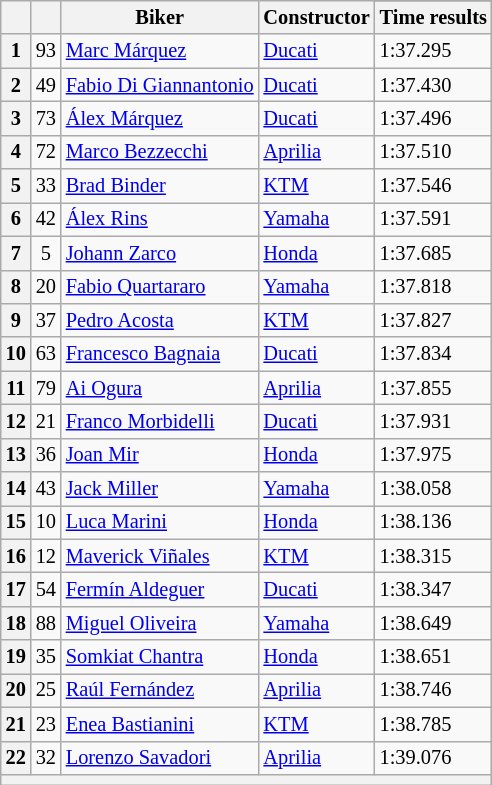<table class="wikitable sortable" style="font-size: 85%;">
<tr>
<th rowspan="2"></th>
<th rowspan="2"></th>
<th rowspan="2">Biker</th>
<th rowspan="2">Constructor</th>
</tr>
<tr>
<th scope="col">Time results</th>
</tr>
<tr>
<th scope="row">1</th>
<td align="center">93</td>
<td> <a href='#'>Marc Márquez</a></td>
<td><a href='#'>Ducati</a></td>
<td>1:37.295</td>
</tr>
<tr>
<th scope="row">2</th>
<td align="center">49</td>
<td> <a href='#'>Fabio Di Giannantonio</a></td>
<td><a href='#'>Ducati</a></td>
<td>1:37.430</td>
</tr>
<tr>
<th scope="row">3</th>
<td align="center">73</td>
<td> <a href='#'>Álex Márquez</a></td>
<td><a href='#'>Ducati</a></td>
<td>1:37.496</td>
</tr>
<tr>
<th scope="row">4</th>
<td align="center">72</td>
<td> <a href='#'>Marco Bezzecchi</a></td>
<td><a href='#'>Aprilia</a></td>
<td>1:37.510</td>
</tr>
<tr>
<th scope="row">5</th>
<td align="center">33</td>
<td> <a href='#'>Brad Binder</a></td>
<td><a href='#'>KTM</a></td>
<td>1:37.546</td>
</tr>
<tr>
<th scope="row">6</th>
<td align="center">42</td>
<td> <a href='#'>Álex Rins</a></td>
<td><a href='#'>Yamaha</a></td>
<td>1:37.591</td>
</tr>
<tr>
<th scope="row">7</th>
<td align="center">5</td>
<td> <a href='#'>Johann Zarco</a></td>
<td><a href='#'>Honda</a></td>
<td>1:37.685</td>
</tr>
<tr>
<th scope="row">8</th>
<td align="center">20</td>
<td> <a href='#'>Fabio Quartararo</a></td>
<td><a href='#'>Yamaha</a></td>
<td>1:37.818</td>
</tr>
<tr>
<th scope="row">9</th>
<td align="center">37</td>
<td> <a href='#'>Pedro Acosta</a></td>
<td><a href='#'>KTM</a></td>
<td>1:37.827</td>
</tr>
<tr>
<th scope="row">10</th>
<td align="center">63</td>
<td> <a href='#'>Francesco Bagnaia</a></td>
<td><a href='#'>Ducati</a></td>
<td>1:37.834</td>
</tr>
<tr>
<th scope="row">11</th>
<td align="center">79</td>
<td> <a href='#'>Ai Ogura</a></td>
<td><a href='#'>Aprilia</a></td>
<td>1:37.855</td>
</tr>
<tr>
<th scope="row">12</th>
<td align="center">21</td>
<td>  <a href='#'>Franco Morbidelli</a></td>
<td><a href='#'>Ducati</a></td>
<td>1:37.931</td>
</tr>
<tr>
<th scope="row">13</th>
<td align="center">36</td>
<td> <a href='#'>Joan Mir</a></td>
<td><a href='#'>Honda</a></td>
<td>1:37.975</td>
</tr>
<tr>
<th scope="row">14</th>
<td align="center">43</td>
<td> <a href='#'>Jack Miller</a></td>
<td><a href='#'>Yamaha</a></td>
<td>1:38.058</td>
</tr>
<tr>
<th scope="row">15</th>
<td align="center">10</td>
<td> <a href='#'>Luca Marini</a></td>
<td><a href='#'>Honda</a></td>
<td>1:38.136</td>
</tr>
<tr>
<th scope="row">16</th>
<td align="center">12</td>
<td> <a href='#'>Maverick Viñales</a></td>
<td><a href='#'>KTM</a></td>
<td>1:38.315</td>
</tr>
<tr>
<th scope="row">17</th>
<td align="center">54</td>
<td> <a href='#'>Fermín Aldeguer</a></td>
<td><a href='#'>Ducati</a></td>
<td>1:38.347</td>
</tr>
<tr>
<th scope="row">18</th>
<td align="center">88</td>
<td> <a href='#'>Miguel Oliveira</a></td>
<td><a href='#'>Yamaha</a></td>
<td>1:38.649</td>
</tr>
<tr>
<th scope="row">19</th>
<td align="center">35</td>
<td> <a href='#'>Somkiat Chantra</a></td>
<td><a href='#'>Honda</a></td>
<td>1:38.651</td>
</tr>
<tr>
<th scope="row">20</th>
<td align="center">25</td>
<td> <a href='#'>Raúl Fernández</a></td>
<td><a href='#'>Aprilia</a></td>
<td>1:38.746</td>
</tr>
<tr>
<th scope="row">21</th>
<td align="center">23</td>
<td> <a href='#'>Enea Bastianini</a></td>
<td><a href='#'>KTM</a></td>
<td>1:38.785</td>
</tr>
<tr>
<th scope="row">22</th>
<td align="center">32</td>
<td> <a href='#'>Lorenzo Savadori</a></td>
<td><a href='#'>Aprilia</a></td>
<td>1:39.076</td>
</tr>
<tr>
<th colspan="7"></th>
</tr>
</table>
